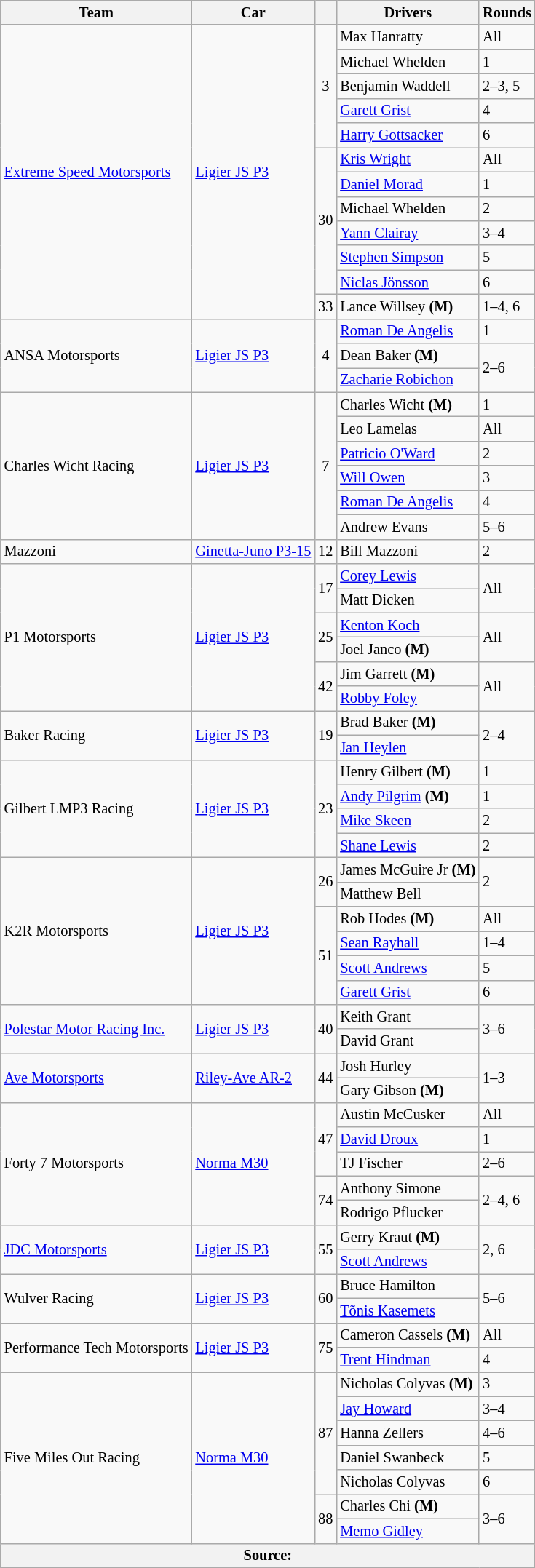<table class="wikitable" style="font-size: 85%">
<tr>
<th>Team</th>
<th>Car</th>
<th></th>
<th>Drivers</th>
<th>Rounds</th>
</tr>
<tr>
<td rowspan=12><a href='#'>Extreme Speed Motorsports</a></td>
<td rowspan=12><a href='#'>Ligier JS P3</a></td>
<td rowspan=5 align="center">3</td>
<td> Max Hanratty</td>
<td>All</td>
</tr>
<tr>
<td> Michael Whelden</td>
<td>1</td>
</tr>
<tr>
<td> Benjamin Waddell</td>
<td>2–3, 5</td>
</tr>
<tr>
<td> <a href='#'>Garett Grist</a></td>
<td>4</td>
</tr>
<tr>
<td> <a href='#'>Harry Gottsacker</a></td>
<td>6</td>
</tr>
<tr>
<td rowspan=6 align="center">30</td>
<td> <a href='#'>Kris Wright</a></td>
<td>All</td>
</tr>
<tr>
<td> <a href='#'>Daniel Morad</a></td>
<td>1</td>
</tr>
<tr>
<td> Michael Whelden</td>
<td>2</td>
</tr>
<tr>
<td> <a href='#'>Yann Clairay</a></td>
<td>3–4</td>
</tr>
<tr>
<td> <a href='#'>Stephen Simpson</a></td>
<td>5</td>
</tr>
<tr>
<td> <a href='#'>Niclas Jönsson</a></td>
<td>6</td>
</tr>
<tr>
<td align="center">33</td>
<td> Lance Willsey <strong>(M)</strong></td>
<td>1–4, 6</td>
</tr>
<tr>
<td rowspan=3>ANSA Motorsports</td>
<td rowspan=3><a href='#'>Ligier JS P3</a></td>
<td rowspan=3 align="center">4</td>
<td> <a href='#'>Roman De Angelis</a></td>
<td>1</td>
</tr>
<tr>
<td> Dean Baker <strong>(M)</strong></td>
<td rowspan=2>2–6</td>
</tr>
<tr>
<td> <a href='#'>Zacharie Robichon</a></td>
</tr>
<tr>
<td rowspan=6>Charles Wicht Racing</td>
<td rowspan=6><a href='#'>Ligier JS P3</a></td>
<td rowspan=6 align="center">7</td>
<td> Charles Wicht <strong>(M)</strong></td>
<td>1</td>
</tr>
<tr>
<td> Leo Lamelas</td>
<td>All</td>
</tr>
<tr>
<td> <a href='#'>Patricio O'Ward</a></td>
<td>2</td>
</tr>
<tr>
<td> <a href='#'>Will Owen</a></td>
<td>3</td>
</tr>
<tr>
<td> <a href='#'>Roman De Angelis</a></td>
<td>4</td>
</tr>
<tr>
<td> Andrew Evans</td>
<td>5–6</td>
</tr>
<tr>
<td>Mazzoni</td>
<td><a href='#'>Ginetta-Juno P3-15</a></td>
<td align="center">12</td>
<td> Bill Mazzoni</td>
<td>2</td>
</tr>
<tr>
<td rowspan=6>P1 Motorsports</td>
<td rowspan=6><a href='#'>Ligier JS P3</a></td>
<td rowspan=2 align="center">17</td>
<td> <a href='#'>Corey Lewis</a></td>
<td rowspan=2>All</td>
</tr>
<tr>
<td> Matt Dicken</td>
</tr>
<tr>
<td rowspan=2 align="center">25</td>
<td> <a href='#'>Kenton Koch</a></td>
<td rowspan=2>All</td>
</tr>
<tr>
<td> Joel Janco <strong>(M)</strong></td>
</tr>
<tr>
<td rowspan=2 align="center">42</td>
<td> Jim Garrett <strong>(M)</strong></td>
<td rowspan=2>All</td>
</tr>
<tr>
<td> <a href='#'>Robby Foley</a></td>
</tr>
<tr>
<td rowspan=2>Baker Racing</td>
<td rowspan=2><a href='#'>Ligier JS P3</a></td>
<td rowspan=2 align="center">19</td>
<td> Brad Baker <strong>(M)</strong></td>
<td rowspan=2>2–4</td>
</tr>
<tr>
<td> <a href='#'>Jan Heylen</a></td>
</tr>
<tr>
<td rowspan=4>Gilbert LMP3 Racing</td>
<td rowspan=4><a href='#'>Ligier JS P3</a></td>
<td rowspan=4 align="center">23</td>
<td> Henry Gilbert <strong>(M)</strong></td>
<td>1</td>
</tr>
<tr>
<td> <a href='#'>Andy Pilgrim</a> <strong>(M)</strong></td>
<td>1</td>
</tr>
<tr>
<td> <a href='#'>Mike Skeen</a></td>
<td>2</td>
</tr>
<tr>
<td> <a href='#'>Shane Lewis</a></td>
<td>2</td>
</tr>
<tr>
<td rowspan=6>K2R Motorsports</td>
<td rowspan=6><a href='#'>Ligier JS P3</a></td>
<td rowspan=2 align="center">26</td>
<td> James McGuire Jr <strong>(M)</strong></td>
<td rowspan=2>2</td>
</tr>
<tr>
<td> Matthew Bell</td>
</tr>
<tr>
<td rowspan=4 align="center">51</td>
<td> Rob Hodes <strong>(M)</strong></td>
<td>All</td>
</tr>
<tr>
<td> <a href='#'>Sean Rayhall</a></td>
<td>1–4</td>
</tr>
<tr>
<td> <a href='#'>Scott Andrews</a></td>
<td>5</td>
</tr>
<tr>
<td> <a href='#'>Garett Grist</a></td>
<td>6</td>
</tr>
<tr>
<td rowspan=2><a href='#'>Polestar Motor Racing Inc.</a></td>
<td rowspan=2><a href='#'>Ligier JS P3</a></td>
<td rowspan=2 align="center">40</td>
<td> Keith Grant</td>
<td rowspan=2>3–6</td>
</tr>
<tr>
<td> David Grant</td>
</tr>
<tr>
<td rowspan=2><a href='#'>Ave Motorsports</a></td>
<td rowspan=2><a href='#'>Riley-Ave AR-2</a></td>
<td rowspan=2 align="center">44</td>
<td> Josh Hurley</td>
<td rowspan=2>1–3</td>
</tr>
<tr>
<td> Gary Gibson <strong>(M)</strong></td>
</tr>
<tr>
<td rowspan=5>Forty 7 Motorsports</td>
<td rowspan=5><a href='#'>Norma M30</a></td>
<td rowspan=3 align="center">47</td>
<td> Austin McCusker</td>
<td>All</td>
</tr>
<tr>
<td> <a href='#'>David Droux</a></td>
<td>1</td>
</tr>
<tr>
<td> TJ Fischer</td>
<td>2–6</td>
</tr>
<tr>
<td rowspan=2 align="center">74</td>
<td> Anthony Simone</td>
<td rowspan=2>2–4, 6</td>
</tr>
<tr>
<td> Rodrigo Pflucker</td>
</tr>
<tr>
<td rowspan=2><a href='#'>JDC Motorsports</a></td>
<td rowspan=2><a href='#'>Ligier JS P3</a></td>
<td rowspan=2 align="center">55</td>
<td> Gerry Kraut <strong>(M)</strong></td>
<td rowspan=2>2, 6</td>
</tr>
<tr>
<td> <a href='#'>Scott Andrews</a></td>
</tr>
<tr>
<td rowspan=2>Wulver Racing</td>
<td rowspan=2><a href='#'>Ligier JS P3</a></td>
<td rowspan=2 align="center">60</td>
<td> Bruce Hamilton</td>
<td rowspan=2>5–6</td>
</tr>
<tr>
<td> <a href='#'>Tõnis Kasemets</a></td>
</tr>
<tr>
<td rowspan=2>Performance Tech Motorsports</td>
<td rowspan=2><a href='#'>Ligier JS P3</a></td>
<td rowspan=2 align="center">75</td>
<td> Cameron Cassels <strong>(M)</strong></td>
<td>All</td>
</tr>
<tr>
<td> <a href='#'>Trent Hindman</a></td>
<td>4</td>
</tr>
<tr>
<td rowspan=7>Five Miles Out Racing</td>
<td rowspan=7><a href='#'>Norma M30</a></td>
<td rowspan=5 align="center">87</td>
<td> Nicholas Colyvas <strong>(M)</strong></td>
<td>3</td>
</tr>
<tr>
<td> <a href='#'>Jay Howard</a></td>
<td>3–4</td>
</tr>
<tr>
<td> Hanna Zellers</td>
<td>4–6</td>
</tr>
<tr>
<td> Daniel Swanbeck</td>
<td>5</td>
</tr>
<tr>
<td> Nicholas Colyvas</td>
<td>6</td>
</tr>
<tr>
<td rowspan=2 align="center">88</td>
<td> Charles Chi <strong>(M)</strong></td>
<td rowspan=2>3–6</td>
</tr>
<tr>
<td> <a href='#'>Memo Gidley</a></td>
</tr>
<tr>
<th colspan=5 align=center>Source:</th>
</tr>
</table>
